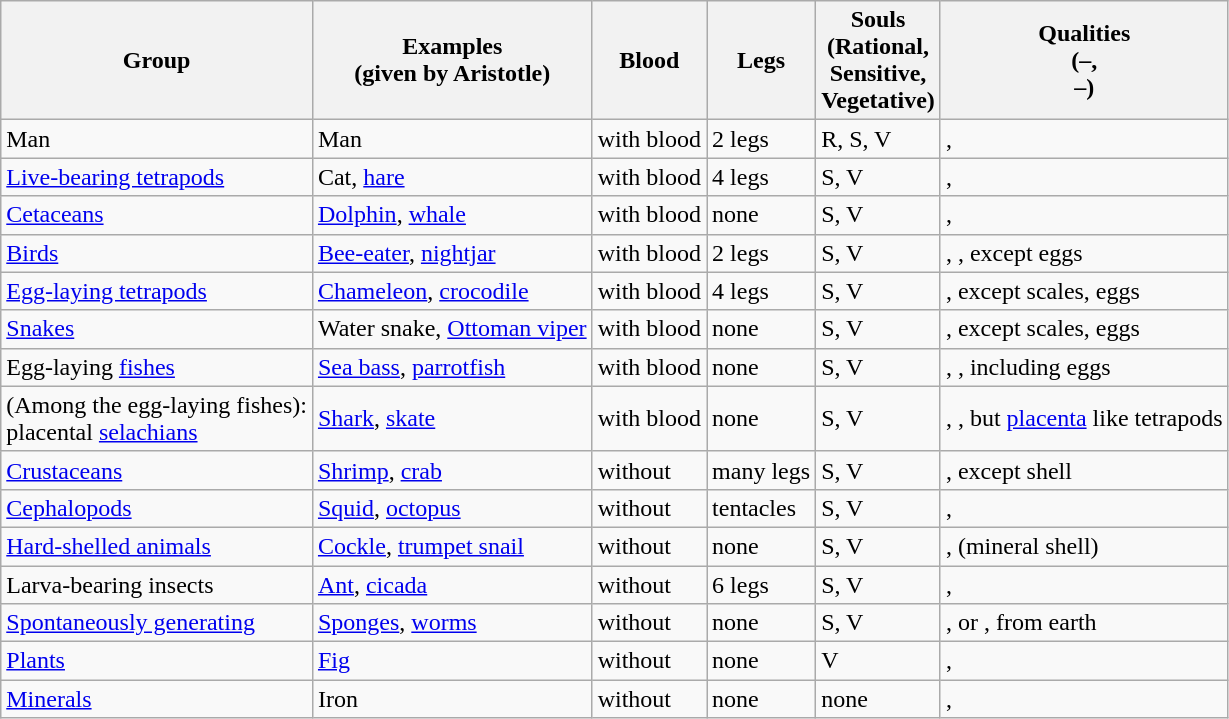<table class="wikitable">
<tr>
<th>Group</th>
<th>Examples<br>(given by Aristotle)</th>
<th>Blood</th>
<th>Legs</th>
<th>Souls<br>(Rational,<br>Sensitive,<br>Vegetative)</th>
<th>Qualities<br>(–,<br>–)</th>
</tr>
<tr>
<td>Man</td>
<td>Man</td>
<td>with blood</td>
<td>2 legs</td>
<td>R, S, V</td>
<td>, </td>
</tr>
<tr>
<td><a href='#'>Live-bearing tetrapods</a></td>
<td>Cat, <a href='#'>hare</a></td>
<td>with blood</td>
<td>4 legs</td>
<td>S, V</td>
<td>, </td>
</tr>
<tr>
<td><a href='#'>Cetaceans</a></td>
<td><a href='#'>Dolphin</a>, <a href='#'>whale</a></td>
<td>with blood</td>
<td>none</td>
<td>S, V</td>
<td>, </td>
</tr>
<tr>
<td><a href='#'>Birds</a></td>
<td><a href='#'>Bee-eater</a>, <a href='#'>nightjar</a></td>
<td>with blood</td>
<td>2 legs</td>
<td>S, V</td>
<td>, , except  eggs</td>
</tr>
<tr>
<td><a href='#'>Egg-laying tetrapods</a></td>
<td><a href='#'>Chameleon</a>, <a href='#'>crocodile</a></td>
<td>with blood</td>
<td>4 legs</td>
<td>S, V</td>
<td>,  except scales, eggs</td>
</tr>
<tr>
<td><a href='#'>Snakes</a></td>
<td>Water snake, <a href='#'>Ottoman viper</a></td>
<td>with blood</td>
<td>none</td>
<td>S, V</td>
<td>,  except scales, eggs</td>
</tr>
<tr>
<td>Egg-laying <a href='#'>fishes</a></td>
<td><a href='#'>Sea bass</a>, <a href='#'>parrotfish</a></td>
<td>with blood</td>
<td>none</td>
<td>S, V</td>
<td>, , including eggs</td>
</tr>
<tr>
<td>(Among the egg-laying fishes):<br>placental <a href='#'>selachians</a></td>
<td><a href='#'>Shark</a>, <a href='#'>skate</a></td>
<td>with blood</td>
<td>none</td>
<td>S, V</td>
<td>, , but <a href='#'>placenta</a> like tetrapods</td>
</tr>
<tr>
<td><a href='#'>Crustaceans</a></td>
<td><a href='#'>Shrimp</a>, <a href='#'>crab</a></td>
<td>without</td>
<td>many legs</td>
<td>S, V</td>
<td>,  except shell</td>
</tr>
<tr>
<td><a href='#'>Cephalopods</a></td>
<td><a href='#'>Squid</a>, <a href='#'>octopus</a></td>
<td>without</td>
<td>tentacles</td>
<td>S, V</td>
<td>, </td>
</tr>
<tr>
<td><a href='#'>Hard-shelled animals</a></td>
<td><a href='#'>Cockle</a>, <a href='#'>trumpet snail</a></td>
<td>without</td>
<td>none</td>
<td>S, V</td>
<td>,  (mineral shell)</td>
</tr>
<tr>
<td>Larva-bearing insects</td>
<td><a href='#'>Ant</a>, <a href='#'>cicada</a></td>
<td>without</td>
<td>6 legs</td>
<td>S, V</td>
<td>, </td>
</tr>
<tr>
<td><a href='#'>Spontaneously generating</a></td>
<td><a href='#'>Sponges</a>, <a href='#'>worms</a></td>
<td>without</td>
<td>none</td>
<td>S, V</td>
<td>,  or , from earth</td>
</tr>
<tr>
<td><a href='#'>Plants</a></td>
<td><a href='#'>Fig</a></td>
<td>without</td>
<td>none</td>
<td>V</td>
<td>, </td>
</tr>
<tr>
<td><a href='#'>Minerals</a></td>
<td>Iron</td>
<td>without</td>
<td>none</td>
<td>none</td>
<td>, </td>
</tr>
</table>
